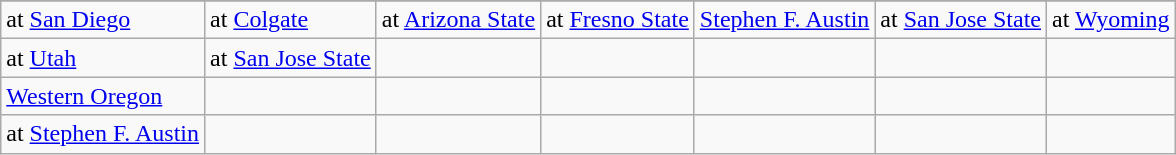<table class="wikitable">
<tr>
</tr>
<tr>
<td>at <a href='#'>San Diego</a></td>
<td>at <a href='#'>Colgate</a></td>
<td>at <a href='#'>Arizona State</a></td>
<td>at <a href='#'>Fresno State</a></td>
<td><a href='#'>Stephen F. Austin</a></td>
<td>at <a href='#'>San Jose State</a></td>
<td>at <a href='#'>Wyoming</a></td>
</tr>
<tr>
<td>at <a href='#'>Utah</a></td>
<td>at <a href='#'>San Jose State</a></td>
<td></td>
<td></td>
<td></td>
<td></td>
<td></td>
</tr>
<tr>
<td><a href='#'>Western Oregon</a></td>
<td></td>
<td></td>
<td></td>
<td></td>
<td></td>
<td></td>
</tr>
<tr>
<td>at <a href='#'>Stephen F. Austin</a></td>
<td></td>
<td></td>
<td></td>
<td></td>
<td></td>
<td></td>
</tr>
</table>
